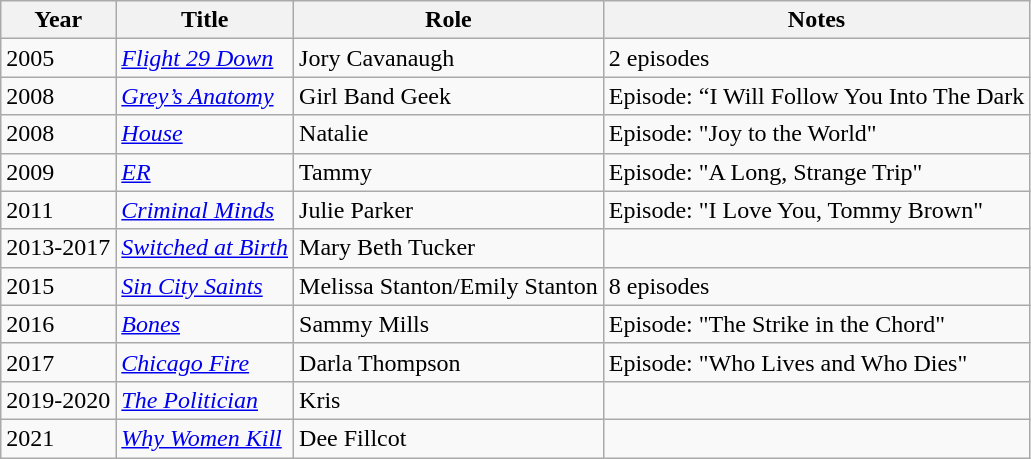<table class="wikitable">
<tr>
<th>Year</th>
<th>Title</th>
<th>Role</th>
<th>Notes</th>
</tr>
<tr>
<td>2005</td>
<td><em><a href='#'>Flight 29 Down</a></em></td>
<td>Jory Cavanaugh</td>
<td>2 episodes</td>
</tr>
<tr>
<td>2008</td>
<td><em><a href='#'>Grey’s Anatomy</a></em></td>
<td>Girl Band Geek</td>
<td>Episode: “I Will Follow You Into The Dark</td>
</tr>
<tr>
<td>2008</td>
<td><em><a href='#'>House</a></em></td>
<td>Natalie</td>
<td>Episode: "Joy to the World"</td>
</tr>
<tr>
<td>2009</td>
<td><em><a href='#'>ER</a></em></td>
<td>Tammy</td>
<td>Episode: "A Long, Strange Trip"</td>
</tr>
<tr>
<td>2011</td>
<td><em><a href='#'>Criminal Minds</a> </em></td>
<td>Julie Parker</td>
<td>Episode: "I Love You, Tommy Brown"</td>
</tr>
<tr>
<td>2013-2017</td>
<td><em><a href='#'>Switched at Birth</a></em></td>
<td>Mary Beth Tucker</td>
</tr>
<tr>
<td>2015</td>
<td><em><a href='#'>Sin City Saints</a></em></td>
<td>Melissa Stanton/Emily Stanton</td>
<td>8 episodes</td>
</tr>
<tr>
<td>2016</td>
<td><em><a href='#'>Bones</a></em></td>
<td>Sammy Mills</td>
<td>Episode: "The Strike in the Chord"</td>
</tr>
<tr>
<td>2017</td>
<td><em><a href='#'>Chicago Fire</a></em></td>
<td>Darla Thompson</td>
<td>Episode: "Who Lives and Who Dies"</td>
</tr>
<tr>
<td>2019-2020</td>
<td><em><a href='#'>The Politician</a></em></td>
<td>Kris</td>
<td></td>
</tr>
<tr>
<td>2021</td>
<td><em><a href='#'>Why Women Kill</a></em></td>
<td>Dee Fillcot</td>
<td></td>
</tr>
</table>
